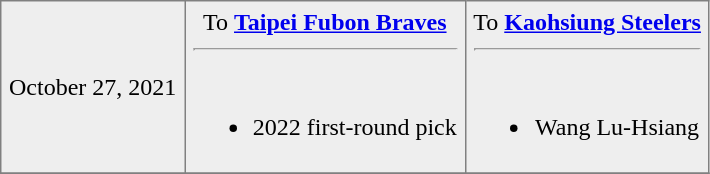<table border=1 cellpadding="5" style="border-collapse:collapse; text-align: center; bordercolor:#DFDFDF">
<tr style="background:#eee;">
<td>October 27, 2021</td>
<td valign="top">To <strong><a href='#'>Taipei Fubon Braves</a></strong><hr><br><ul><li>2022 first-round pick</li></ul></td>
<td valign="top">To <strong><a href='#'>Kaohsiung Steelers</a></strong><hr><br><ul><li>Wang Lu-Hsiang</li></ul></td>
</tr>
<tr>
</tr>
</table>
